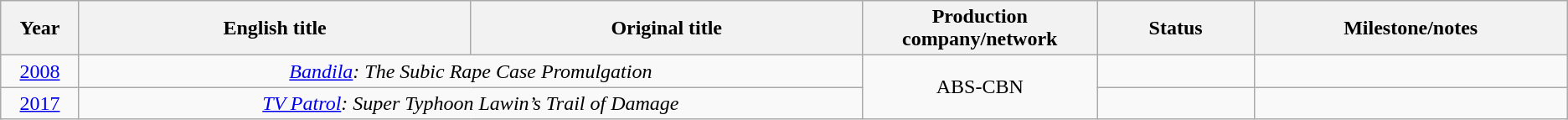<table class="wikitable" style="text-align: center">
<tr style="background:#ebf5ff;">
<th width="5%">Year</th>
<th width="25%">English title</th>
<th width="25%">Original title</th>
<th width="15%">Production company/network</th>
<th width="10%">Status</th>
<th width="20%">Milestone/notes</th>
</tr>
<tr>
<td><a href='#'>2008</a></td>
<td colspan="2"><em><a href='#'>Bandila</a>: The Subic Rape Case Promulgation</em></td>
<td rowspan="2">ABS-CBN</td>
<td></td>
<td></td>
</tr>
<tr>
<td><a href='#'>2017</a></td>
<td colspan="2"><em><a href='#'>TV Patrol</a>: Super Typhoon Lawin’s Trail of Damage</em></td>
<td></td>
<td></td>
</tr>
</table>
